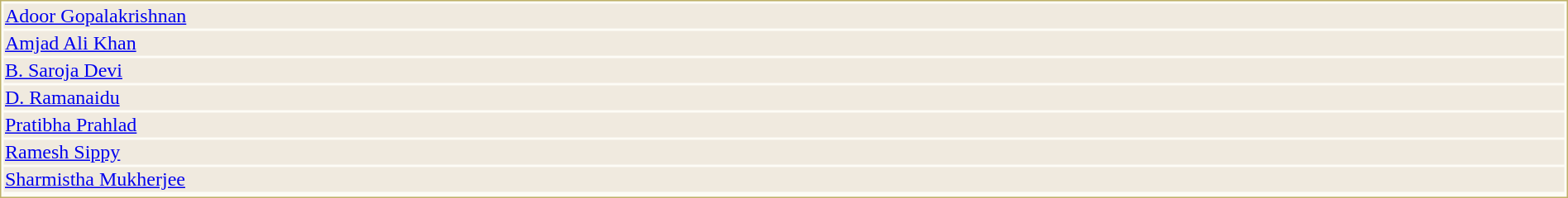<table style="width:100%;border: 1px solid #BEB168;background-color:#FDFCF6;">
<tr>
<td style="background-color:#F0EADF;"> <a href='#'>Adoor Gopalakrishnan</a></td>
</tr>
<tr>
<td style="background-color:#F0EADF;"> <a href='#'>Amjad Ali Khan</a></td>
</tr>
<tr>
<td style="background-color:#F0EADF;"> <a href='#'>B. Saroja Devi</a></td>
</tr>
<tr>
<td style="background-color:#F0EADF;"> <a href='#'>D. Ramanaidu</a></td>
</tr>
<tr>
<td style="background-color:#F0EADF;"> <a href='#'>Pratibha Prahlad</a></td>
</tr>
<tr>
<td style="background-color:#F0EADF;"> <a href='#'>Ramesh Sippy</a></td>
</tr>
<tr>
<td style="background-color:#F0EADF;"> <a href='#'>Sharmistha Mukherjee</a></td>
</tr>
<tr>
</tr>
</table>
